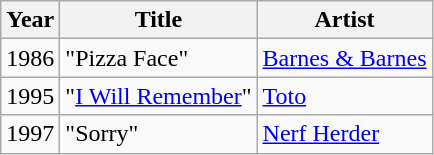<table class = "wikitable sortable">
<tr>
<th>Year</th>
<th>Title</th>
<th>Artist</th>
</tr>
<tr>
<td>1986</td>
<td>"Pizza Face"</td>
<td><a href='#'>Barnes & Barnes</a></td>
</tr>
<tr>
<td>1995</td>
<td>"<a href='#'>I Will Remember</a>"</td>
<td><a href='#'>Toto</a></td>
</tr>
<tr>
<td>1997</td>
<td>"Sorry"</td>
<td><a href='#'>Nerf Herder</a></td>
</tr>
</table>
